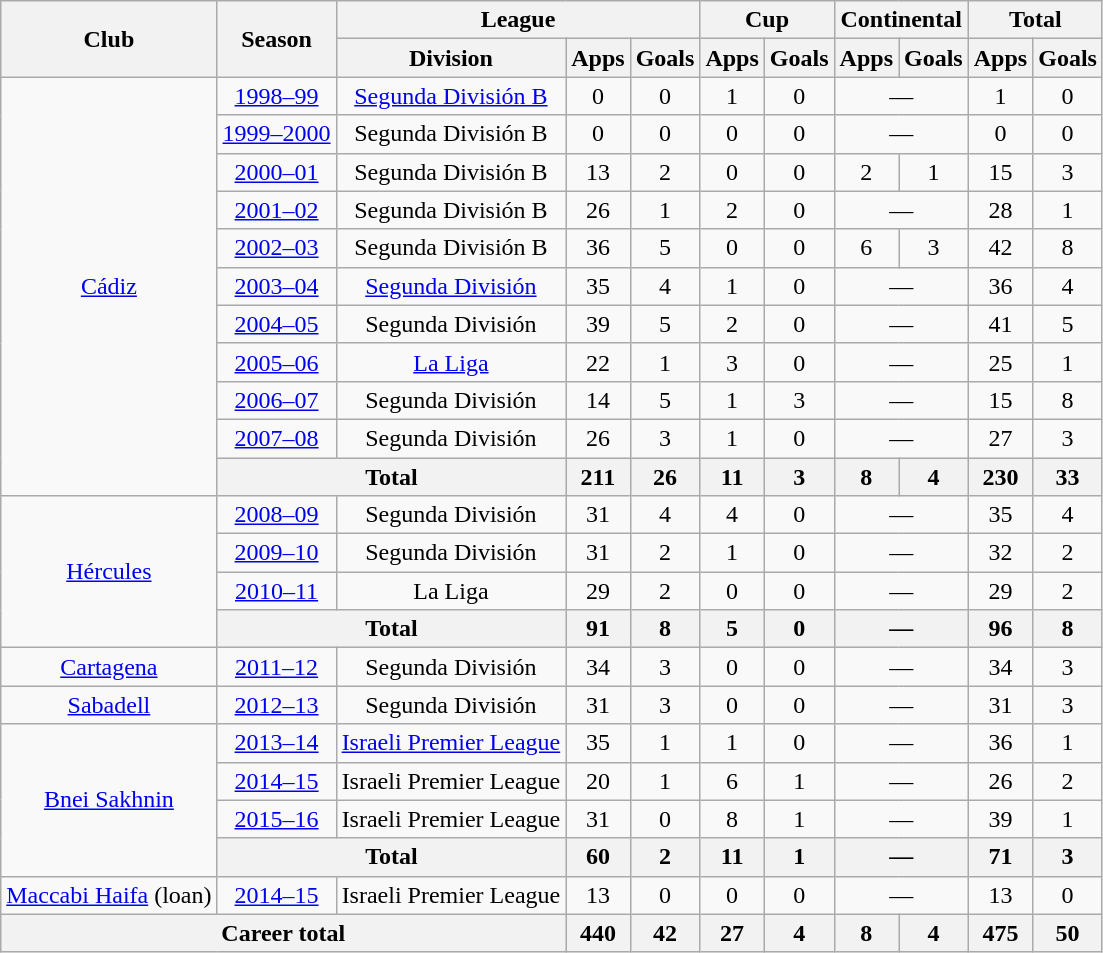<table class="wikitable" style="text-align: center;">
<tr>
<th rowspan="2">Club</th>
<th rowspan="2">Season</th>
<th colspan="3">League</th>
<th colspan="2">Cup</th>
<th colspan="2">Continental</th>
<th colspan="2">Total</th>
</tr>
<tr>
<th>Division</th>
<th>Apps</th>
<th>Goals</th>
<th>Apps</th>
<th>Goals</th>
<th>Apps</th>
<th>Goals</th>
<th>Apps</th>
<th>Goals</th>
</tr>
<tr>
<td rowspan="11"><a href='#'>Cádiz</a></td>
<td><a href='#'>1998–99</a></td>
<td><a href='#'>Segunda División B</a></td>
<td>0</td>
<td>0</td>
<td>1</td>
<td>0</td>
<td colspan="2">—</td>
<td>1</td>
<td>0</td>
</tr>
<tr>
<td><a href='#'>1999–2000</a></td>
<td>Segunda División B</td>
<td>0</td>
<td>0</td>
<td>0</td>
<td>0</td>
<td colspan="2">—</td>
<td>0</td>
<td>0</td>
</tr>
<tr>
<td><a href='#'>2000–01</a></td>
<td>Segunda División B</td>
<td>13</td>
<td>2</td>
<td>0</td>
<td>0</td>
<td>2</td>
<td>1</td>
<td>15</td>
<td>3</td>
</tr>
<tr>
<td><a href='#'>2001–02</a></td>
<td>Segunda División B</td>
<td>26</td>
<td>1</td>
<td>2</td>
<td>0</td>
<td colspan="2">—</td>
<td>28</td>
<td>1</td>
</tr>
<tr>
<td><a href='#'>2002–03</a></td>
<td>Segunda División B</td>
<td>36</td>
<td>5</td>
<td>0</td>
<td>0</td>
<td>6</td>
<td>3</td>
<td>42</td>
<td>8</td>
</tr>
<tr>
<td><a href='#'>2003–04</a></td>
<td><a href='#'>Segunda División</a></td>
<td>35</td>
<td>4</td>
<td>1</td>
<td>0</td>
<td colspan="2">—</td>
<td>36</td>
<td>4</td>
</tr>
<tr>
<td><a href='#'>2004–05</a></td>
<td>Segunda División</td>
<td>39</td>
<td>5</td>
<td>2</td>
<td>0</td>
<td colspan="2">—</td>
<td>41</td>
<td>5</td>
</tr>
<tr>
<td><a href='#'>2005–06</a></td>
<td><a href='#'>La Liga</a></td>
<td>22</td>
<td>1</td>
<td>3</td>
<td>0</td>
<td colspan="2">—</td>
<td>25</td>
<td>1</td>
</tr>
<tr>
<td><a href='#'>2006–07</a></td>
<td>Segunda División</td>
<td>14</td>
<td>5</td>
<td>1</td>
<td>3</td>
<td colspan="2">—</td>
<td>15</td>
<td>8</td>
</tr>
<tr>
<td><a href='#'>2007–08</a></td>
<td>Segunda División</td>
<td>26</td>
<td>3</td>
<td>1</td>
<td>0</td>
<td colspan="2">—</td>
<td>27</td>
<td>3</td>
</tr>
<tr>
<th colspan="2">Total</th>
<th>211</th>
<th>26</th>
<th>11</th>
<th>3</th>
<th>8</th>
<th>4</th>
<th>230</th>
<th>33</th>
</tr>
<tr>
<td rowspan="4"><a href='#'>Hércules</a></td>
<td><a href='#'>2008–09</a></td>
<td>Segunda División</td>
<td>31</td>
<td>4</td>
<td>4</td>
<td>0</td>
<td colspan="2">—</td>
<td>35</td>
<td>4</td>
</tr>
<tr>
<td><a href='#'>2009–10</a></td>
<td>Segunda División</td>
<td>31</td>
<td>2</td>
<td>1</td>
<td>0</td>
<td colspan="2">—</td>
<td>32</td>
<td>2</td>
</tr>
<tr>
<td><a href='#'>2010–11</a></td>
<td>La Liga</td>
<td>29</td>
<td>2</td>
<td>0</td>
<td>0</td>
<td colspan="2">—</td>
<td>29</td>
<td>2</td>
</tr>
<tr>
<th colspan="2">Total</th>
<th>91</th>
<th>8</th>
<th>5</th>
<th>0</th>
<th colspan="2">—</th>
<th>96</th>
<th>8</th>
</tr>
<tr>
<td rowspan="1"><a href='#'>Cartagena</a></td>
<td><a href='#'>2011–12</a></td>
<td>Segunda División</td>
<td>34</td>
<td>3</td>
<td>0</td>
<td>0</td>
<td colspan="2">—</td>
<td>34</td>
<td>3</td>
</tr>
<tr>
<td rowspan="1"><a href='#'>Sabadell</a></td>
<td><a href='#'>2012–13</a></td>
<td>Segunda División</td>
<td>31</td>
<td>3</td>
<td>0</td>
<td>0</td>
<td colspan="2">—</td>
<td>31</td>
<td>3</td>
</tr>
<tr>
<td rowspan="4"><a href='#'>Bnei Sakhnin</a></td>
<td><a href='#'>2013–14</a></td>
<td><a href='#'>Israeli Premier League</a></td>
<td>35</td>
<td>1</td>
<td>1</td>
<td>0</td>
<td colspan="2">—</td>
<td>36</td>
<td>1</td>
</tr>
<tr>
<td><a href='#'>2014–15</a></td>
<td>Israeli Premier League</td>
<td>20</td>
<td>1</td>
<td>6</td>
<td>1</td>
<td colspan="2">—</td>
<td>26</td>
<td>2</td>
</tr>
<tr>
<td><a href='#'>2015–16</a></td>
<td>Israeli Premier League</td>
<td>31</td>
<td>0</td>
<td>8</td>
<td>1</td>
<td colspan="2">—</td>
<td>39</td>
<td>1</td>
</tr>
<tr>
<th colspan="2">Total</th>
<th>60</th>
<th>2</th>
<th>11</th>
<th>1</th>
<th colspan="2">—</th>
<th>71</th>
<th>3</th>
</tr>
<tr>
<td><a href='#'>Maccabi Haifa</a> (loan)</td>
<td><a href='#'>2014–15</a></td>
<td>Israeli Premier League</td>
<td>13</td>
<td>0</td>
<td>0</td>
<td>0</td>
<td colspan="2">—</td>
<td>13</td>
<td>0</td>
</tr>
<tr>
<th colspan="3">Career total</th>
<th>440</th>
<th>42</th>
<th>27</th>
<th>4</th>
<th>8</th>
<th>4</th>
<th>475</th>
<th>50</th>
</tr>
</table>
